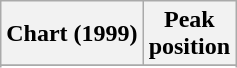<table class="wikitable sortable plainrowheaders" style="text-align:center">
<tr>
<th scope="col">Chart (1999)</th>
<th scope="col">Peak<br>position</th>
</tr>
<tr>
</tr>
<tr>
</tr>
</table>
